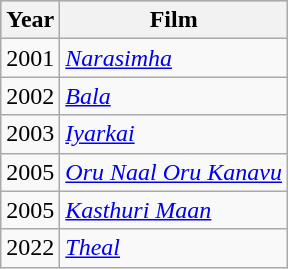<table class="wikitable sortable">
<tr style="background:#ccc; text-align:center;">
<th>Year</th>
<th>Film</th>
</tr>
<tr>
<td>2001</td>
<td><em><a href='#'>Narasimha</a></em></td>
</tr>
<tr>
<td>2002</td>
<td><em><a href='#'>Bala</a></em></td>
</tr>
<tr>
<td>2003</td>
<td><em><a href='#'>Iyarkai</a></em></td>
</tr>
<tr>
<td>2005</td>
<td><em><a href='#'>Oru Naal Oru Kanavu</a></em></td>
</tr>
<tr>
<td>2005</td>
<td><em><a href='#'>Kasthuri Maan</a></em></td>
</tr>
<tr>
<td>2022</td>
<td><em><a href='#'>Theal</a></em></td>
</tr>
</table>
